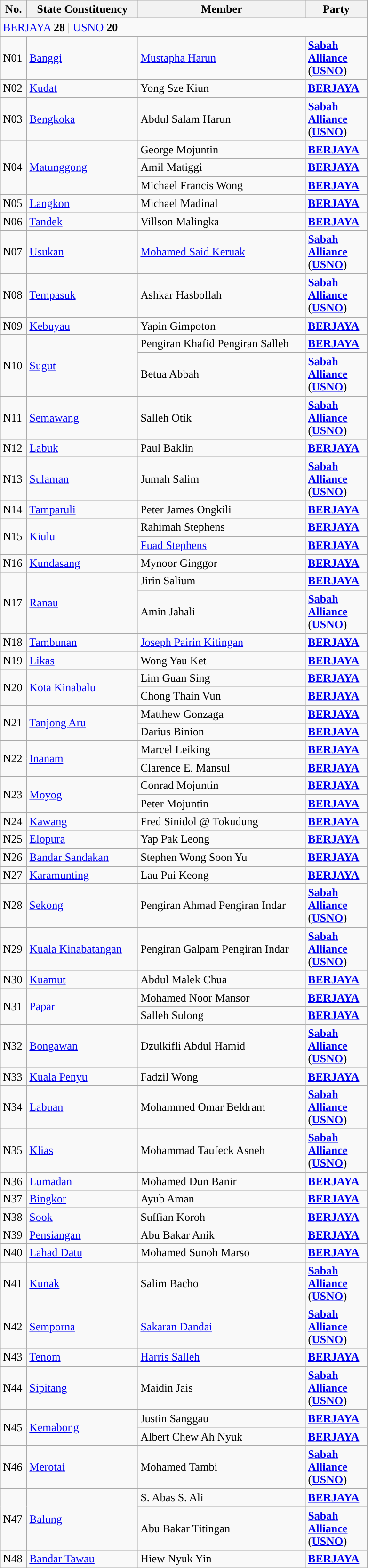<table class="wikitable sortable">
<tr>
<th style="width:30px;">No.</th>
<th style="width:150px;">State Constituency</th>
<th style="width:230px;">Member</th>
<th style="width:80px;">Party</th>
</tr>
<tr>
<td colspan="4"><a href='#'>BERJAYA</a> <strong>28</strong> | <a href='#'>USNO</a> <strong>20</strong></td>
</tr>
<tr>
<td>N01</td>
<td><a href='#'>Banggi</a></td>
<td><a href='#'>Mustapha Harun</a></td>
<td><strong><a href='#'>Sabah Alliance</a></strong> (<strong><a href='#'>USNO</a></strong>)</td>
</tr>
<tr>
<td>N02</td>
<td><a href='#'>Kudat</a></td>
<td>Yong Sze Kiun</td>
<td><strong><a href='#'>BERJAYA</a></strong></td>
</tr>
<tr>
<td>N03</td>
<td><a href='#'>Bengkoka</a></td>
<td>Abdul Salam Harun</td>
<td><strong><a href='#'>Sabah Alliance</a></strong> (<strong><a href='#'>USNO</a></strong>)</td>
</tr>
<tr>
<td rowspan=3>N04</td>
<td rowspan=3><a href='#'>Matunggong</a></td>
<td>George Mojuntin </td>
<td><strong><a href='#'>BERJAYA</a></strong></td>
</tr>
<tr>
<td>Amil Matiggi </td>
<td><strong><a href='#'>BERJAYA</a></strong></td>
</tr>
<tr>
<td>Michael Francis Wong </td>
<td><strong><a href='#'>BERJAYA</a></strong></td>
</tr>
<tr>
<td>N05</td>
<td><a href='#'>Langkon</a></td>
<td>Michael Madinal</td>
<td><strong><a href='#'>BERJAYA</a></strong></td>
</tr>
<tr>
<td>N06</td>
<td><a href='#'>Tandek</a></td>
<td>Villson Malingka</td>
<td><strong><a href='#'>BERJAYA</a></strong></td>
</tr>
<tr>
<td>N07</td>
<td><a href='#'>Usukan</a></td>
<td><a href='#'>Mohamed Said Keruak</a></td>
<td><strong><a href='#'>Sabah Alliance</a></strong> (<strong><a href='#'>USNO</a></strong>)</td>
</tr>
<tr>
<td>N08</td>
<td><a href='#'>Tempasuk</a></td>
<td>Ashkar Hasbollah</td>
<td><strong><a href='#'>Sabah Alliance</a></strong> (<strong><a href='#'>USNO</a></strong>)</td>
</tr>
<tr>
<td>N09</td>
<td><a href='#'>Kebuyau</a></td>
<td>Yapin Gimpoton</td>
<td><strong><a href='#'>BERJAYA</a></strong></td>
</tr>
<tr>
<td rowspan=2>N10</td>
<td rowspan=2><a href='#'>Sugut</a></td>
<td>Pengiran Khafid Pengiran Salleh </td>
<td><strong><a href='#'>BERJAYA</a></strong></td>
</tr>
<tr>
<td>Betua Abbah </td>
<td><strong><a href='#'>Sabah Alliance</a></strong> (<strong><a href='#'>USNO</a></strong>)</td>
</tr>
<tr>
<td>N11</td>
<td><a href='#'>Semawang</a></td>
<td>Salleh Otik</td>
<td><strong><a href='#'>Sabah Alliance</a></strong> (<strong><a href='#'>USNO</a></strong>)</td>
</tr>
<tr>
<td>N12</td>
<td><a href='#'>Labuk</a></td>
<td>Paul Baklin</td>
<td><strong><a href='#'>BERJAYA</a></strong></td>
</tr>
<tr>
<td>N13</td>
<td><a href='#'>Sulaman</a></td>
<td>Jumah Salim</td>
<td><strong><a href='#'>Sabah Alliance</a></strong> (<strong><a href='#'>USNO</a></strong>)</td>
</tr>
<tr>
<td>N14</td>
<td><a href='#'>Tamparuli</a></td>
<td>Peter James Ongkili</td>
<td><strong><a href='#'>BERJAYA</a></strong></td>
</tr>
<tr>
<td rowspan=2>N15</td>
<td rowspan=2><a href='#'>Kiulu</a></td>
<td>Rahimah Stephens </td>
<td><strong><a href='#'>BERJAYA</a></strong></td>
</tr>
<tr>
<td><a href='#'>Fuad Stephens</a> </td>
<td><strong><a href='#'>BERJAYA</a></strong></td>
</tr>
<tr>
<td>N16</td>
<td><a href='#'>Kundasang</a></td>
<td>Mynoor Ginggor</td>
<td><strong><a href='#'>BERJAYA</a></strong></td>
</tr>
<tr>
<td rowspan=2>N17</td>
<td rowspan=2><a href='#'>Ranau</a></td>
<td>Jirin Salium </td>
<td><strong><a href='#'>BERJAYA</a></strong></td>
</tr>
<tr>
<td>Amin Jahali </td>
<td><strong><a href='#'>Sabah Alliance</a></strong> (<strong><a href='#'>USNO</a></strong>)</td>
</tr>
<tr>
<td>N18</td>
<td><a href='#'>Tambunan</a></td>
<td><a href='#'>Joseph Pairin Kitingan</a></td>
<td><strong><a href='#'>BERJAYA</a></strong></td>
</tr>
<tr>
<td>N19</td>
<td><a href='#'>Likas</a></td>
<td>Wong Yau Ket</td>
<td><strong><a href='#'>BERJAYA</a></strong></td>
</tr>
<tr>
<td rowspan=2>N20</td>
<td rowspan=2><a href='#'>Kota Kinabalu</a></td>
<td>Lim Guan Sing </td>
<td><strong><a href='#'>BERJAYA</a></strong></td>
</tr>
<tr>
<td>Chong Thain Vun </td>
<td><strong><a href='#'>BERJAYA</a></strong></td>
</tr>
<tr>
<td rowspan=2>N21</td>
<td rowspan=2><a href='#'>Tanjong Aru</a></td>
<td>Matthew Gonzaga </td>
<td><strong><a href='#'>BERJAYA</a></strong></td>
</tr>
<tr>
<td>Darius Binion </td>
<td><strong><a href='#'>BERJAYA</a></strong></td>
</tr>
<tr>
<td rowspan=2>N22</td>
<td rowspan=2><a href='#'>Inanam</a></td>
<td>Marcel Leiking </td>
<td><strong><a href='#'>BERJAYA</a></strong></td>
</tr>
<tr>
<td>Clarence E. Mansul </td>
<td><strong><a href='#'>BERJAYA</a></strong></td>
</tr>
<tr>
<td rowspan=2>N23</td>
<td rowspan=2><a href='#'>Moyog</a></td>
<td>Conrad Mojuntin </td>
<td><strong><a href='#'>BERJAYA</a></strong></td>
</tr>
<tr>
<td>Peter Mojuntin </td>
<td><strong><a href='#'>BERJAYA</a></strong></td>
</tr>
<tr>
<td>N24</td>
<td><a href='#'>Kawang</a></td>
<td>Fred Sinidol @ Tokudung</td>
<td><strong><a href='#'>BERJAYA</a></strong></td>
</tr>
<tr>
<td>N25</td>
<td><a href='#'>Elopura</a></td>
<td>Yap Pak Leong</td>
<td><strong><a href='#'>BERJAYA</a></strong></td>
</tr>
<tr>
<td>N26</td>
<td><a href='#'>Bandar Sandakan</a></td>
<td>Stephen Wong Soon Yu</td>
<td><strong><a href='#'>BERJAYA</a></strong></td>
</tr>
<tr>
<td>N27</td>
<td><a href='#'>Karamunting</a></td>
<td>Lau Pui Keong</td>
<td><strong><a href='#'>BERJAYA</a></strong></td>
</tr>
<tr>
<td>N28</td>
<td><a href='#'>Sekong</a></td>
<td>Pengiran Ahmad Pengiran Indar</td>
<td><strong><a href='#'>Sabah Alliance</a></strong> (<strong><a href='#'>USNO</a></strong>)</td>
</tr>
<tr>
<td>N29</td>
<td><a href='#'>Kuala Kinabatangan</a></td>
<td>Pengiran Galpam Pengiran Indar</td>
<td><strong><a href='#'>Sabah Alliance</a></strong> (<strong><a href='#'>USNO</a></strong>)</td>
</tr>
<tr>
<td>N30</td>
<td><a href='#'>Kuamut</a></td>
<td>Abdul Malek Chua</td>
<td><strong><a href='#'>BERJAYA</a></strong></td>
</tr>
<tr>
<td rowspan=2>N31</td>
<td rowspan=2><a href='#'>Papar</a></td>
<td>Mohamed Noor Mansor </td>
<td><strong><a href='#'>BERJAYA</a></strong></td>
</tr>
<tr>
<td>Salleh Sulong </td>
<td><strong><a href='#'>BERJAYA</a></strong></td>
</tr>
<tr>
<td>N32</td>
<td><a href='#'>Bongawan</a></td>
<td>Dzulkifli Abdul Hamid</td>
<td><strong><a href='#'>Sabah Alliance</a></strong> (<strong><a href='#'>USNO</a></strong>)</td>
</tr>
<tr>
<td>N33</td>
<td><a href='#'>Kuala Penyu</a></td>
<td>Fadzil Wong</td>
<td><strong><a href='#'>BERJAYA</a></strong></td>
</tr>
<tr>
<td>N34</td>
<td><a href='#'>Labuan</a></td>
<td>Mohammed Omar Beldram</td>
<td><strong><a href='#'>Sabah Alliance</a></strong> (<strong><a href='#'>USNO</a></strong>)</td>
</tr>
<tr>
<td>N35</td>
<td><a href='#'>Klias</a></td>
<td>Mohammad Taufeck Asneh</td>
<td><strong><a href='#'>Sabah Alliance</a></strong> (<strong><a href='#'>USNO</a></strong>)</td>
</tr>
<tr>
<td>N36</td>
<td><a href='#'>Lumadan</a></td>
<td>Mohamed Dun Banir</td>
<td><strong><a href='#'>BERJAYA</a></strong></td>
</tr>
<tr>
<td>N37</td>
<td><a href='#'>Bingkor</a></td>
<td>Ayub Aman</td>
<td><strong><a href='#'>BERJAYA</a></strong></td>
</tr>
<tr>
<td>N38</td>
<td><a href='#'>Sook</a></td>
<td>Suffian Koroh</td>
<td><strong><a href='#'>BERJAYA</a></strong></td>
</tr>
<tr>
<td>N39</td>
<td><a href='#'>Pensiangan</a></td>
<td>Abu Bakar Anik</td>
<td><strong><a href='#'>BERJAYA</a></strong></td>
</tr>
<tr>
<td>N40</td>
<td><a href='#'>Lahad Datu</a></td>
<td>Mohamed Sunoh Marso</td>
<td><strong><a href='#'>BERJAYA</a></strong></td>
</tr>
<tr>
<td>N41</td>
<td><a href='#'>Kunak</a></td>
<td>Salim Bacho</td>
<td><strong><a href='#'>Sabah Alliance</a></strong> (<strong><a href='#'>USNO</a></strong>)</td>
</tr>
<tr>
<td>N42</td>
<td><a href='#'>Semporna</a></td>
<td><a href='#'>Sakaran Dandai</a></td>
<td><strong><a href='#'>Sabah Alliance</a></strong> (<strong><a href='#'>USNO</a></strong>)</td>
</tr>
<tr>
<td>N43</td>
<td><a href='#'>Tenom</a></td>
<td><a href='#'>Harris Salleh</a></td>
<td><strong><a href='#'>BERJAYA</a></strong></td>
</tr>
<tr>
<td>N44</td>
<td><a href='#'>Sipitang</a></td>
<td>Maidin Jais</td>
<td><strong><a href='#'>Sabah Alliance</a></strong> (<strong><a href='#'>USNO</a></strong>)</td>
</tr>
<tr>
<td rowspan=2>N45</td>
<td rowspan=2><a href='#'>Kemabong</a></td>
<td>Justin Sanggau </td>
<td><strong><a href='#'>BERJAYA</a></strong></td>
</tr>
<tr>
<td>Albert Chew Ah Nyuk </td>
<td><strong><a href='#'>BERJAYA</a></strong></td>
</tr>
<tr>
<td>N46</td>
<td><a href='#'>Merotai</a></td>
<td>Mohamed Tambi</td>
<td><strong><a href='#'>Sabah Alliance</a></strong> (<strong><a href='#'>USNO</a></strong>)</td>
</tr>
<tr>
<td rowspan=2>N47</td>
<td rowspan=2><a href='#'>Balung</a></td>
<td>S. Abas S. Ali </td>
<td><strong><a href='#'>BERJAYA</a></strong></td>
</tr>
<tr>
<td>Abu Bakar Titingan </td>
<td><strong><a href='#'>Sabah Alliance</a></strong> (<strong><a href='#'>USNO</a></strong>)</td>
</tr>
<tr>
<td>N48</td>
<td><a href='#'>Bandar Tawau</a></td>
<td>Hiew Nyuk Yin</td>
<td><strong><a href='#'>BERJAYA</a></strong></td>
</tr>
</table>
